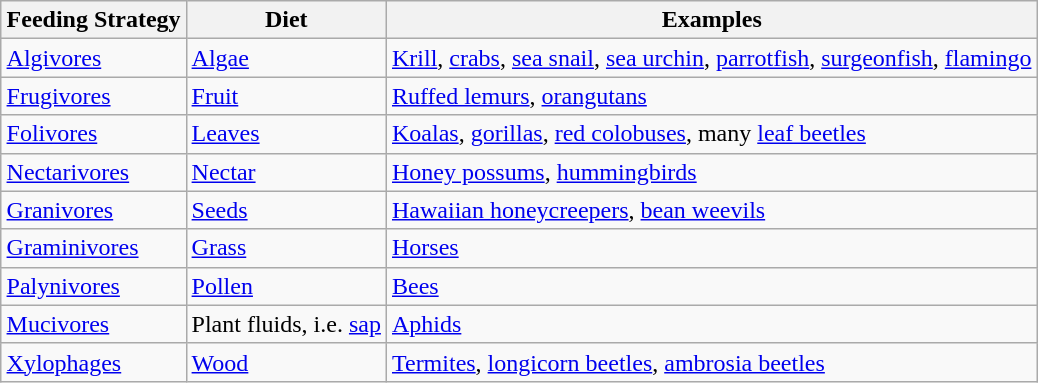<table class="wikitable" style="margin:auto;">
<tr>
<th>Feeding Strategy</th>
<th>Diet</th>
<th>Examples</th>
</tr>
<tr>
<td><a href='#'>Algivores</a></td>
<td><a href='#'>Algae</a></td>
<td><a href='#'>Krill</a>, <a href='#'>crabs</a>, <a href='#'>sea snail</a>, <a href='#'>sea urchin</a>, <a href='#'>parrotfish</a>, <a href='#'>surgeonfish</a>, <a href='#'>flamingo</a></td>
</tr>
<tr>
<td><a href='#'>Frugivores</a></td>
<td><a href='#'>Fruit</a></td>
<td><a href='#'>Ruffed lemurs</a>, <a href='#'>orangutans</a></td>
</tr>
<tr>
<td><a href='#'>Folivores</a></td>
<td><a href='#'>Leaves</a></td>
<td><a href='#'>Koalas</a>, <a href='#'>gorillas</a>, <a href='#'>red colobuses</a>, many <a href='#'>leaf beetles</a></td>
</tr>
<tr>
<td><a href='#'>Nectarivores</a></td>
<td><a href='#'>Nectar</a></td>
<td><a href='#'>Honey possums</a>, <a href='#'>hummingbirds</a></td>
</tr>
<tr>
<td><a href='#'>Granivores</a></td>
<td><a href='#'>Seeds</a></td>
<td><a href='#'>Hawaiian honeycreepers</a>, <a href='#'>bean weevils</a></td>
</tr>
<tr>
<td><a href='#'>Graminivores</a></td>
<td><a href='#'>Grass</a></td>
<td><a href='#'>Horses</a></td>
</tr>
<tr>
<td><a href='#'>Palynivores</a></td>
<td><a href='#'>Pollen</a></td>
<td><a href='#'>Bees</a></td>
</tr>
<tr>
<td><a href='#'>Mucivores</a></td>
<td>Plant fluids, i.e. <a href='#'>sap</a></td>
<td><a href='#'>Aphids</a></td>
</tr>
<tr>
<td><a href='#'>Xylophages</a></td>
<td><a href='#'>Wood</a></td>
<td><a href='#'>Termites</a>, <a href='#'>longicorn beetles</a>, <a href='#'>ambrosia beetles</a></td>
</tr>
</table>
